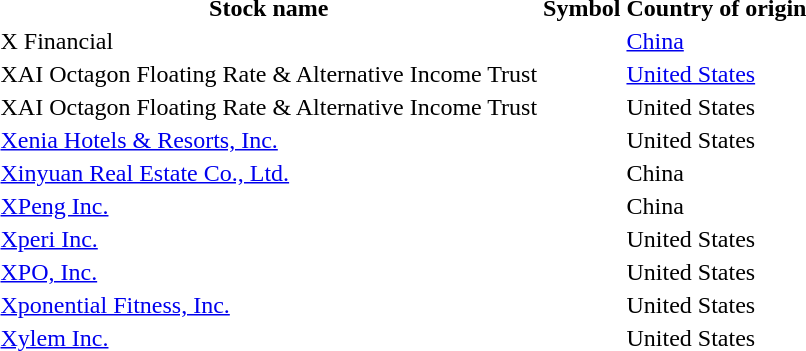<table style="background:transparent;">
<tr>
<th>Stock name</th>
<th>Symbol</th>
<th>Country of origin</th>
</tr>
<tr --->
<td>X Financial</td>
<td></td>
<td><a href='#'>China</a></td>
</tr>
<tr --->
<td>XAI Octagon Floating Rate & Alternative Income Trust</td>
<td></td>
<td><a href='#'>United States</a></td>
</tr>
<tr --->
<td>XAI Octagon Floating Rate & Alternative Income Trust</td>
<td></td>
<td>United States</td>
</tr>
<tr --->
<td><a href='#'>Xenia Hotels & Resorts, Inc.</a></td>
<td></td>
<td>United States</td>
</tr>
<tr --->
<td><a href='#'>Xinyuan Real Estate Co., Ltd.</a></td>
<td></td>
<td>China</td>
</tr>
<tr --->
<td><a href='#'>XPeng Inc.</a></td>
<td></td>
<td>China</td>
</tr>
<tr --->
<td><a href='#'>Xperi Inc.</a></td>
<td></td>
<td>United States</td>
</tr>
<tr --->
<td><a href='#'>XPO, Inc.</a></td>
<td></td>
<td>United States</td>
</tr>
<tr --->
<td><a href='#'>Xponential Fitness, Inc.</a></td>
<td></td>
<td>United States</td>
</tr>
<tr --->
<td><a href='#'>Xylem Inc.</a></td>
<td></td>
<td>United States</td>
</tr>
<tr --->
</tr>
</table>
